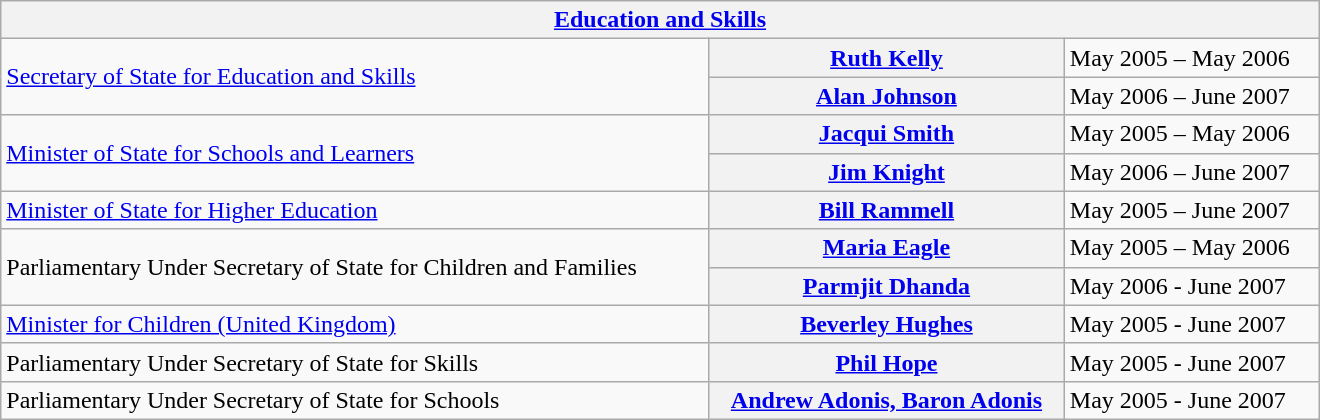<table class="wikitable plainrowheaders" width=100% style="max-width:55em;">
<tr>
<th colspan=4><a href='#'>Education and Skills</a></th>
</tr>
<tr>
<td rowspan="2"><a href='#'>Secretary of State for Education and Skills</a></td>
<th scope="row" style="font-weight:bold;"><a href='#'>Ruth Kelly</a></th>
<td>May 2005 – May 2006</td>
</tr>
<tr>
<th scope="row" style="font-weight:bold;"><a href='#'>Alan Johnson</a></th>
<td>May 2006 – June 2007</td>
</tr>
<tr>
<td rowspan="2"><a href='#'>Minister of State for Schools and Learners</a></td>
<th scope="row"><a href='#'>Jacqui Smith</a></th>
<td>May 2005 – May 2006</td>
</tr>
<tr>
<th scope="row"><a href='#'>Jim Knight</a></th>
<td>May 2006 – June 2007</td>
</tr>
<tr>
<td><a href='#'>Minister of State for Higher Education</a></td>
<th scope="row"><a href='#'>Bill Rammell</a></th>
<td>May 2005 – June 2007</td>
</tr>
<tr>
<td rowspan="2">Parliamentary Under Secretary of State for Children and Families</td>
<th scope="row"><a href='#'>Maria Eagle</a></th>
<td>May 2005 – May 2006</td>
</tr>
<tr>
<th scope="row"><a href='#'>Parmjit Dhanda</a></th>
<td>May 2006 - June 2007</td>
</tr>
<tr>
<td><a href='#'>Minister for Children (United Kingdom)</a></td>
<th scope="row"><a href='#'>Beverley Hughes</a></th>
<td>May 2005 - June 2007</td>
</tr>
<tr>
<td>Parliamentary Under Secretary of State for Skills</td>
<th scope="row"><a href='#'>Phil Hope</a></th>
<td>May 2005 - June 2007</td>
</tr>
<tr>
<td>Parliamentary Under Secretary of State for Schools</td>
<th scope="row"><a href='#'>Andrew Adonis, Baron Adonis</a></th>
<td>May 2005 - June 2007</td>
</tr>
</table>
